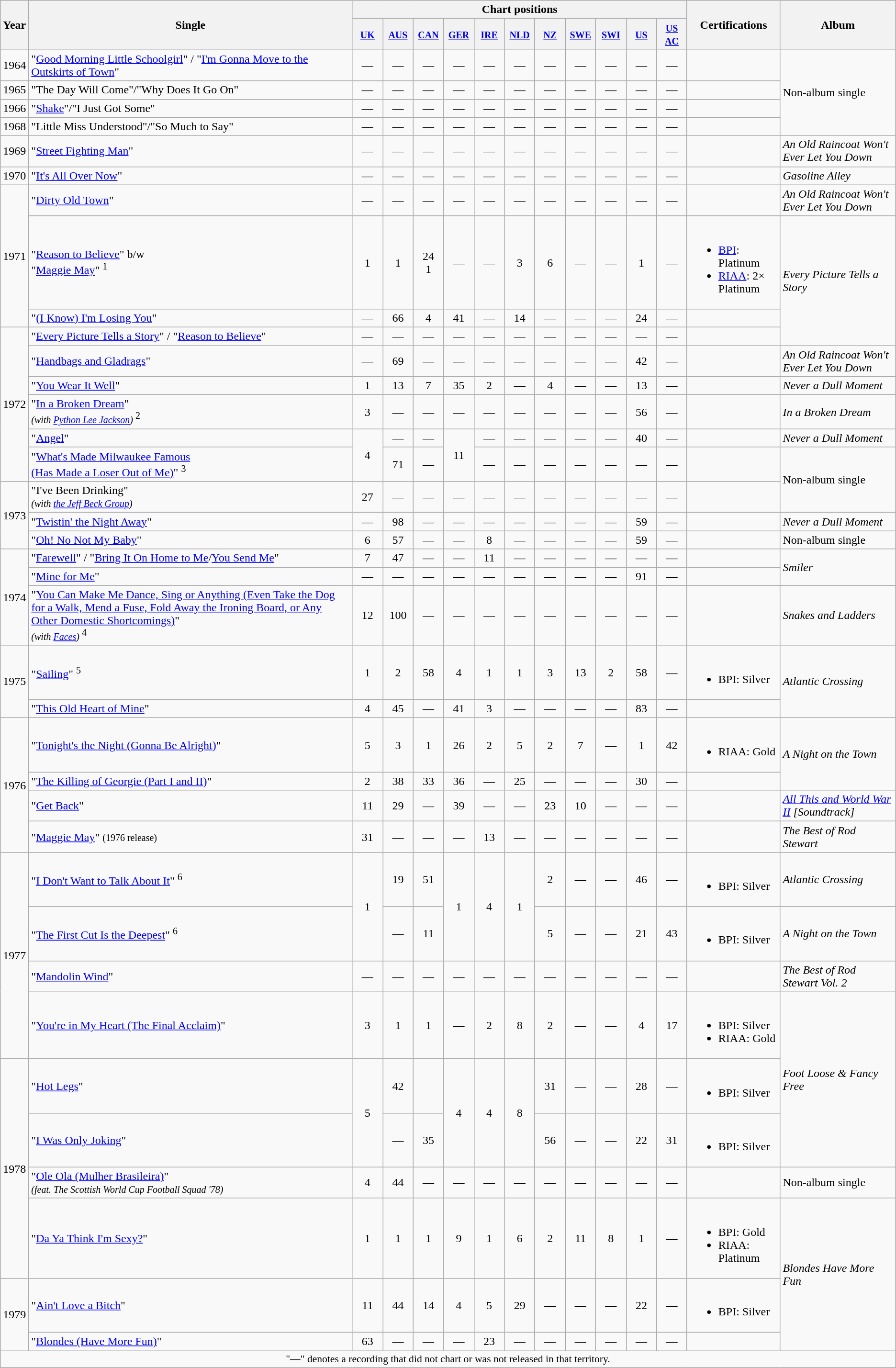<table class="wikitable">
<tr>
<th rowspan="2">Year</th>
<th rowspan="2">Single</th>
<th colspan="11">Chart positions</th>
<th rowspan="2">Certifications</th>
<th rowspan="2">Album</th>
</tr>
<tr>
<th width="35"><small><a href='#'>UK</a></small><br></th>
<th width="35"><small><a href='#'>AUS</a></small><br></th>
<th width="35"><small><a href='#'>CAN</a></small><br></th>
<th width="35"><small><a href='#'>GER</a></small><br></th>
<th width="35"><small><a href='#'>IRE</a></small><br></th>
<th width="35"><small><a href='#'>NLD</a></small><br></th>
<th width="35"><small><a href='#'>NZ</a></small><br></th>
<th width="35"><small><a href='#'>SWE</a></small><br></th>
<th width="35"><small><a href='#'>SWI</a></small><br></th>
<th width="35"><small><a href='#'>US</a></small><br></th>
<th width="35"><small><a href='#'>US AC</a></small><br></th>
</tr>
<tr>
<td align=center>1964</td>
<td>"<a href='#'>Good Morning Little Schoolgirl</a>" / "<a href='#'>I'm Gonna Move to the Outskirts of Town</a>" </td>
<td align=center>—</td>
<td align=center>—</td>
<td align=center>—</td>
<td align=center>—</td>
<td align=center>—</td>
<td align=center>—</td>
<td align=center>—</td>
<td align=center>—</td>
<td align=center>—</td>
<td align=center>—</td>
<td align=center>—</td>
<td></td>
<td rowspan="4">Non-album single</td>
</tr>
<tr>
<td align=center>1965</td>
<td>"The Day Will Come"/"Why Does It Go On" </td>
<td align=center>—</td>
<td align=center>—</td>
<td align=center>—</td>
<td align=center>—</td>
<td align=center>—</td>
<td align=center>—</td>
<td align=center>—</td>
<td align=center>—</td>
<td align=center>—</td>
<td align=center>—</td>
<td align=center>—</td>
<td></td>
</tr>
<tr>
<td align=center>1966</td>
<td>"<a href='#'>Shake</a>"/"I Just Got Some" </td>
<td align=center>—</td>
<td align=center>—</td>
<td align=center>—</td>
<td align=center>—</td>
<td align=center>—</td>
<td align=center>—</td>
<td align=center>—</td>
<td align=center>—</td>
<td align=center>—</td>
<td align=center>—</td>
<td align=center>—</td>
<td></td>
</tr>
<tr>
<td align=center>1968</td>
<td>"Little Miss Understood"/"So Much to Say" </td>
<td align=center>—</td>
<td align=center>—</td>
<td align=center>—</td>
<td align=center>—</td>
<td align=center>—</td>
<td align=center>—</td>
<td align=center>—</td>
<td align=center>—</td>
<td align=center>—</td>
<td align=center>—</td>
<td align=center>—</td>
<td></td>
</tr>
<tr>
<td align=center>1969</td>
<td>"<a href='#'>Street Fighting Man</a>"</td>
<td align=center>—</td>
<td align=center>—</td>
<td align=center>—</td>
<td align=center>—</td>
<td align=center>—</td>
<td align=center>—</td>
<td align=center>—</td>
<td align=center>—</td>
<td align=center>—</td>
<td align=center>—</td>
<td align=center>—</td>
<td></td>
<td><em>An Old Raincoat Won't Ever Let You Down</em></td>
</tr>
<tr>
<td align=center>1970</td>
<td>"<a href='#'>It's All Over Now</a>"</td>
<td align=center>—</td>
<td align=center>—</td>
<td align=center>—</td>
<td align=center>—</td>
<td align=center>—</td>
<td align=center>—</td>
<td align=center>—</td>
<td align=center>—</td>
<td align=center>—</td>
<td align=center>—</td>
<td align=center>—</td>
<td></td>
<td><em>Gasoline Alley</em></td>
</tr>
<tr>
<td align=center rowspan="3">1971</td>
<td>"<a href='#'>Dirty Old Town</a>"</td>
<td align=center>—</td>
<td align=center>—</td>
<td align=center>—</td>
<td align=center>—</td>
<td align=center>—</td>
<td align=center>—</td>
<td align=center>—</td>
<td align=center>—</td>
<td align=center>—</td>
<td align=center>—</td>
<td align=center>—</td>
<td></td>
<td rowspan="1"><em>An Old Raincoat Won't Ever Let You Down</em></td>
</tr>
<tr>
<td>"<a href='#'>Reason to Believe</a>" b/w<br>"<a href='#'>Maggie May</a>" <sup>1</sup></td>
<td align=center>1</td>
<td align=center>1</td>
<td align=center>24<br>1</td>
<td align=center>—</td>
<td align=center>—</td>
<td align=center>3</td>
<td align=center>6</td>
<td align=center>—</td>
<td align=center>—</td>
<td align=center>1</td>
<td align=center>—</td>
<td><br><ul><li><a href='#'>BPI</a>: Platinum</li><li><a href='#'>RIAA</a>: 2× Platinum</li></ul></td>
<td rowspan="3"><em>Every Picture Tells a Story</em></td>
</tr>
<tr>
<td>"<a href='#'>(I Know) I'm Losing You</a>"</td>
<td align=center>—</td>
<td align=center>66</td>
<td align=center>4</td>
<td align=center>41</td>
<td align=center>—</td>
<td align=center>14</td>
<td align=center>—</td>
<td align=center>—</td>
<td align=center>—</td>
<td align=center>24</td>
<td align=center>—</td>
<td></td>
</tr>
<tr>
<td align=center rowspan="6">1972</td>
<td>"<a href='#'>Every Picture Tells a Story</a>" / "<a href='#'>Reason to Believe</a>"</td>
<td align=center>—</td>
<td align=center>—</td>
<td align=center>—</td>
<td align=center>—</td>
<td align=center>—</td>
<td align=center>—</td>
<td align=center>—</td>
<td align=center>—</td>
<td align=center>—</td>
<td align=center>—</td>
<td align=center>—</td>
<td></td>
</tr>
<tr>
<td>"<a href='#'>Handbags and Gladrags</a>"</td>
<td align=center>—</td>
<td align=center>69</td>
<td align=center>—</td>
<td align=center>—</td>
<td align=center>—</td>
<td align=center>—</td>
<td align=center>—</td>
<td align=center>—</td>
<td align=center>—</td>
<td align=center>42</td>
<td align=center>—</td>
<td></td>
<td rowspan="1"><em>An Old Raincoat Won't Ever Let You Down</em></td>
</tr>
<tr>
<td>"<a href='#'>You Wear It Well</a>"</td>
<td align=center>1</td>
<td align=center>13</td>
<td align=center>7</td>
<td align=center>35</td>
<td align=center>2</td>
<td align=center>—</td>
<td align=center>4</td>
<td align=center>—</td>
<td align=center>—</td>
<td align=center>13</td>
<td align=center>—</td>
<td></td>
<td><em>Never a Dull Moment</em></td>
</tr>
<tr>
<td>"<a href='#'>In a Broken Dream</a>"<br><small><em>(with <a href='#'>Python Lee Jackson</a>)</em> </small><sup>2</sup></td>
<td align=center>3</td>
<td align=center>—</td>
<td align=center>—</td>
<td align=center>—</td>
<td align=center>—</td>
<td align=center>—</td>
<td align=center>—</td>
<td align=center>—</td>
<td align=center>—</td>
<td align=center>56</td>
<td align=center>—</td>
<td></td>
<td><em>In a Broken Dream</em></td>
</tr>
<tr>
<td>"<a href='#'>Angel</a>"</td>
<td align=center rowspan="2">4</td>
<td align=center>—</td>
<td align=center>—</td>
<td align=center rowspan="2">11</td>
<td align=center>—</td>
<td align=center>—</td>
<td align=center>—</td>
<td align=center>—</td>
<td align=center>—</td>
<td align=center>40</td>
<td align=center>—</td>
<td></td>
<td><em>Never a Dull Moment</em></td>
</tr>
<tr>
<td>"<a href='#'>What's Made Milwaukee Famous<br>(Has Made a Loser Out of Me)</a>" <sup>3</sup></td>
<td align=center>71</td>
<td align=center>—</td>
<td align=center>—</td>
<td align=center>—</td>
<td align=center>—</td>
<td align=center>—</td>
<td align=center>—</td>
<td align=center>—</td>
<td align=center>—</td>
<td></td>
<td rowspan ="2">Non-album single</td>
</tr>
<tr>
<td align=center rowspan="3">1973</td>
<td>"I've Been Drinking"<br><small><em>(with <a href='#'>the Jeff Beck Group</a>)</em></small></td>
<td align=center>27</td>
<td align=center>—</td>
<td align=center>—</td>
<td align=center>—</td>
<td align=center>—</td>
<td align=center>—</td>
<td align=center>—</td>
<td align=center>—</td>
<td align=center>—</td>
<td align=center>—</td>
<td align=center>—</td>
<td></td>
</tr>
<tr>
<td>"<a href='#'>Twistin' the Night Away</a>"</td>
<td align=center>—</td>
<td align=center>98</td>
<td align=center>—</td>
<td align=center>—</td>
<td align=center>—</td>
<td align=center>—</td>
<td align=center>—</td>
<td align=center>—</td>
<td align=center>—</td>
<td align=center>59</td>
<td align=center>—</td>
<td></td>
<td><em>Never a Dull Moment</em></td>
</tr>
<tr>
<td>"<a href='#'>Oh! No Not My Baby</a>"</td>
<td align=center>6</td>
<td align=center>57</td>
<td align=center>—</td>
<td align=center>—</td>
<td align=center>8</td>
<td align=center>—</td>
<td align=center>—</td>
<td align=center>—</td>
<td align=center>—</td>
<td align=center>59</td>
<td align=center>—</td>
<td></td>
<td>Non-album single</td>
</tr>
<tr>
<td align=center rowspan="3">1974</td>
<td>"<a href='#'>Farewell</a>" / "<a href='#'>Bring It On Home to Me</a>/<a href='#'>You Send Me</a>"</td>
<td align=center>7</td>
<td align=center>47</td>
<td align=center>—</td>
<td align=center>—</td>
<td align=center>11</td>
<td align=center>—</td>
<td align=center>—</td>
<td align=center>—</td>
<td align=center>—</td>
<td align=center>—</td>
<td align=center>—</td>
<td></td>
<td rowspan="2"><em>Smiler </em></td>
</tr>
<tr>
<td>"<a href='#'>Mine for Me</a>"</td>
<td align=center>—</td>
<td align=center>—</td>
<td align=center>—</td>
<td align=center>—</td>
<td align=center>—</td>
<td align=center>—</td>
<td align=center>—</td>
<td align=center>—</td>
<td align=center>—</td>
<td align=center>91</td>
<td align=center>—</td>
<td></td>
</tr>
<tr>
<td>"<a href='#'>You Can Make Me Dance, Sing or Anything (Even Take the Dog for a Walk, Mend a Fuse, Fold Away the Ironing Board, or Any Other Domestic Shortcomings)</a>"<br><small><em>(with <a href='#'>Faces</a>)</em> </small><sup>4</sup></td>
<td align=center>12</td>
<td align=center>100</td>
<td align=center>—</td>
<td align=center>—</td>
<td align=center>—</td>
<td align=center>—</td>
<td align=center>—</td>
<td align=center>—</td>
<td align=center>—</td>
<td align=center>—</td>
<td align=center>—</td>
<td></td>
<td><em>Snakes and Ladders</em></td>
</tr>
<tr>
<td align=center rowspan="2">1975</td>
<td>"<a href='#'>Sailing</a>" <sup>5</sup></td>
<td align=center>1</td>
<td align=center>2</td>
<td align=center>58</td>
<td align=center>4</td>
<td align=center>1</td>
<td align=center>1</td>
<td align=center>3</td>
<td align=center>13</td>
<td align=center>2</td>
<td align=center>58</td>
<td align=center>—</td>
<td><br><ul><li>BPI: Silver</li></ul></td>
<td rowspan="2"><em>Atlantic Crossing</em></td>
</tr>
<tr>
<td>"<a href='#'>This Old Heart of Mine</a>"</td>
<td align=center>4</td>
<td align=center>45</td>
<td align=center>—</td>
<td align=center>41</td>
<td align=center>3</td>
<td align=center>—</td>
<td align=center>—</td>
<td align=center>—</td>
<td align=center>—</td>
<td align=center>83</td>
<td align=center>—</td>
<td></td>
</tr>
<tr>
<td align=center rowspan="4">1976</td>
<td>"<a href='#'>Tonight's the Night (Gonna Be Alright)</a>"</td>
<td align=center>5</td>
<td align=center>3</td>
<td align=center>1</td>
<td align=center>26</td>
<td align=center>2</td>
<td align=center>5</td>
<td align=center>2</td>
<td align=center>7</td>
<td align=center>—</td>
<td align=center>1</td>
<td align=center>42</td>
<td><br><ul><li>RIAA: Gold</li></ul></td>
<td rowspan="2"><em>A Night on the Town</em></td>
</tr>
<tr>
<td>"<a href='#'>The Killing of Georgie (Part I and II)</a>"</td>
<td align=center>2</td>
<td align=center>38</td>
<td align=center>33</td>
<td align=center>36</td>
<td align=center>—</td>
<td align=center>25</td>
<td align=center>—</td>
<td align=center>—</td>
<td align=center>—</td>
<td align=center>30</td>
<td align=center>—</td>
<td></td>
</tr>
<tr>
<td>"<a href='#'>Get Back</a>"</td>
<td align=center>11</td>
<td align=center>29</td>
<td align=center>—</td>
<td align=center>39</td>
<td align=center>—</td>
<td align=center>—</td>
<td align=center>23</td>
<td align=center>10</td>
<td align=center>—</td>
<td align=center>—</td>
<td align=center>—</td>
<td></td>
<td><em><a href='#'>All This and World War II</a> [Soundtrack]</em></td>
</tr>
<tr>
<td>"<a href='#'>Maggie May</a>" <small>(1976 release)</small></td>
<td align=center>31</td>
<td align=center>—</td>
<td align=center>—</td>
<td align=center>—</td>
<td align=center>13</td>
<td align=center>—</td>
<td align=center>—</td>
<td align=center>—</td>
<td align=center>—</td>
<td align=center>—</td>
<td align=center>—</td>
<td></td>
<td><em>The Best of Rod Stewart</em></td>
</tr>
<tr>
<td align=center rowspan="4">1977</td>
<td>"<a href='#'>I Don't Want to Talk About It</a>" <sup>6</sup></td>
<td align=center rowspan="2">1</td>
<td align=center>19</td>
<td align=center>51</td>
<td align=center rowspan="2">1</td>
<td align=center rowspan="2">4</td>
<td align=center rowspan="2">1</td>
<td align=center>2</td>
<td align=center>—</td>
<td align=center>—</td>
<td align=center>46</td>
<td align=center>—</td>
<td><br><ul><li>BPI: Silver</li></ul></td>
<td><em>Atlantic Crossing</em></td>
</tr>
<tr>
<td>"<a href='#'>The First Cut Is the Deepest</a>" <sup>6</sup></td>
<td align=center>—</td>
<td align=center>11</td>
<td align=center>5</td>
<td align=center>—</td>
<td align=center>—</td>
<td align=center>21</td>
<td align=center>43</td>
<td><br><ul><li>BPI: Silver</li></ul></td>
<td><em>A Night on the Town</em></td>
</tr>
<tr>
<td>"<a href='#'>Mandolin Wind</a>"</td>
<td align=center>—</td>
<td align=center>—</td>
<td align=center>—</td>
<td align=center>—</td>
<td align=center>—</td>
<td align=center>—</td>
<td align=center>—</td>
<td align=center>—</td>
<td align=center>—</td>
<td align=center>—</td>
<td align=center>—</td>
<td></td>
<td><em>The Best of Rod Stewart Vol. 2</em></td>
</tr>
<tr>
<td>"<a href='#'>You're in My Heart (The Final Acclaim)</a>"</td>
<td align=center>3</td>
<td align=center>1</td>
<td align=center>1</td>
<td align=center>—</td>
<td align=center>2</td>
<td align=center>8</td>
<td align=center>2</td>
<td align=center>—</td>
<td align=center>—</td>
<td align=center>4</td>
<td align=center>17</td>
<td><br><ul><li>BPI: Silver</li><li>RIAA: Gold</li></ul></td>
<td rowspan="3"><em>Foot Loose & Fancy Free</em></td>
</tr>
<tr>
<td align=center rowspan="4">1978</td>
<td>"<a href='#'>Hot Legs</a>"</td>
<td align=center rowspan="2">5</td>
<td align=center>42</td>
<td align=center></td>
<td align=center rowspan="2">4</td>
<td align=center rowspan="2">4</td>
<td align=center rowspan="2">8</td>
<td align=center>31</td>
<td align=center>—</td>
<td align=center>—</td>
<td align=center>28</td>
<td align=center>—</td>
<td><br><ul><li>BPI: Silver</li></ul></td>
</tr>
<tr>
<td>"<a href='#'>I Was Only Joking</a>"</td>
<td align=center>—</td>
<td align=center>35</td>
<td align=center>56</td>
<td align=center>—</td>
<td align=center>—</td>
<td align=center>22</td>
<td align=center>31</td>
<td><br><ul><li>BPI: Silver</li></ul></td>
</tr>
<tr>
<td>"<a href='#'>Ole Ola (Mulher Brasileira)</a>"<br><small><em>(feat. The Scottish World Cup Football Squad '78)</em></small></td>
<td align=center>4</td>
<td align=center>44</td>
<td align=center>—</td>
<td align=center>—</td>
<td align=center>—</td>
<td align=center>—</td>
<td align=center>—</td>
<td align=center>—</td>
<td align=center>—</td>
<td align=center>—</td>
<td align=center>—</td>
<td></td>
<td>Non-album single</td>
</tr>
<tr>
<td>"<a href='#'>Da Ya Think I'm Sexy?</a>"</td>
<td align=center>1</td>
<td align=center>1</td>
<td align=center>1</td>
<td align=center>9</td>
<td align=center>1</td>
<td align=center>6</td>
<td align=center>2</td>
<td align=center>11</td>
<td align=center>8</td>
<td align=center>1</td>
<td align=center>—</td>
<td><br><ul><li>BPI: Gold</li><li>RIAA: Platinum</li></ul></td>
<td rowspan="3"><em>Blondes Have More Fun</em></td>
</tr>
<tr>
<td align=center rowspan="2">1979</td>
<td>"<a href='#'>Ain't Love a Bitch</a>"</td>
<td align=center>11</td>
<td align=center>44</td>
<td align=center>14</td>
<td align=center>4</td>
<td align=center>5</td>
<td align=center>29</td>
<td align=center>—</td>
<td align=center>—</td>
<td align=center>—</td>
<td align=center>22</td>
<td align=center>—</td>
<td><br><ul><li>BPI: Silver</li></ul></td>
</tr>
<tr>
<td>"<a href='#'>Blondes (Have More Fun)</a>"</td>
<td align=center>63</td>
<td align=center>—</td>
<td align=center>—</td>
<td align=center>—</td>
<td align=center>23</td>
<td align=center>—</td>
<td align=center>—</td>
<td align=center>—</td>
<td align=center>—</td>
<td align=center>—</td>
<td align=center>—</td>
<td></td>
</tr>
<tr>
<td colspan="15" style="font-size:90%" align=center>"—" denotes a recording that did not chart or was not released in that territory.</td>
</tr>
</table>
